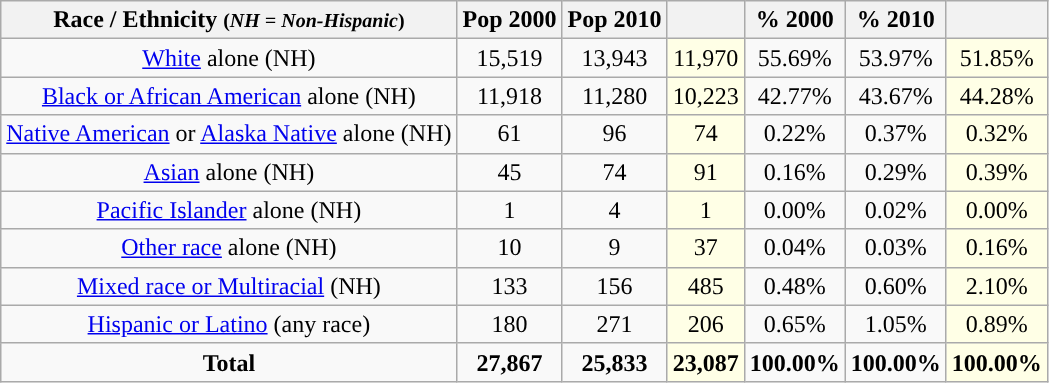<table class="wikitable" style="text-align:center;">
<tr>
<th>Race / Ethnicity <small>(<em>NH = Non-Hispanic</em>)</small></th>
<th>Pop 2000</th>
<th>Pop 2010</th>
<th></th>
<th>% 2000</th>
<th>% 2010</th>
<th></th>
</tr>
<tr>
<td><a href='#'>White</a> alone (NH)</td>
<td>15,519</td>
<td>13,943</td>
<td style='background: #ffffe6;'>11,970</td>
<td>55.69%</td>
<td>53.97%</td>
<td style='background: #ffffe6;'>51.85%</td>
</tr>
<tr>
<td><a href='#'>Black or African American</a> alone (NH)</td>
<td>11,918</td>
<td>11,280</td>
<td style='background: #ffffe6;'>10,223</td>
<td>42.77%</td>
<td>43.67%</td>
<td style='background: #ffffe6;'>44.28%</td>
</tr>
<tr>
<td><a href='#'>Native American</a> or <a href='#'>Alaska Native</a> alone (NH)</td>
<td>61</td>
<td>96</td>
<td style='background: #ffffe6;'>74</td>
<td>0.22%</td>
<td>0.37%</td>
<td style='background: #ffffe6;'>0.32%</td>
</tr>
<tr>
<td><a href='#'>Asian</a> alone (NH)</td>
<td>45</td>
<td>74</td>
<td style='background: #ffffe6;'>91</td>
<td>0.16%</td>
<td>0.29%</td>
<td style='background: #ffffe6;'>0.39%</td>
</tr>
<tr>
<td><a href='#'>Pacific Islander</a> alone (NH)</td>
<td>1</td>
<td>4</td>
<td style='background: #ffffe6;'>1</td>
<td>0.00%</td>
<td>0.02%</td>
<td style='background: #ffffe6;'>0.00%</td>
</tr>
<tr>
<td><a href='#'>Other race</a> alone (NH)</td>
<td>10</td>
<td>9</td>
<td style='background: #ffffe6;'>37</td>
<td>0.04%</td>
<td>0.03%</td>
<td style='background: #ffffe6;'>0.16%</td>
</tr>
<tr>
<td><a href='#'>Mixed race or Multiracial</a> (NH)</td>
<td>133</td>
<td>156</td>
<td style='background: #ffffe6;'>485</td>
<td>0.48%</td>
<td>0.60%</td>
<td style='background: #ffffe6;'>2.10%</td>
</tr>
<tr>
<td><a href='#'>Hispanic or Latino</a> (any race)</td>
<td>180</td>
<td>271</td>
<td style='background: #ffffe6;'>206</td>
<td>0.65%</td>
<td>1.05%</td>
<td style='background: #ffffe6;'>0.89%</td>
</tr>
<tr>
<td><strong>Total</strong></td>
<td><strong>27,867</strong></td>
<td><strong>25,833</strong></td>
<td style='background: #ffffe6;'><strong>23,087</strong></td>
<td><strong>100.00%</strong></td>
<td><strong>100.00%</strong></td>
<td style='background: #ffffe6;'><strong>100.00%</strong></td>
</tr>
</table>
